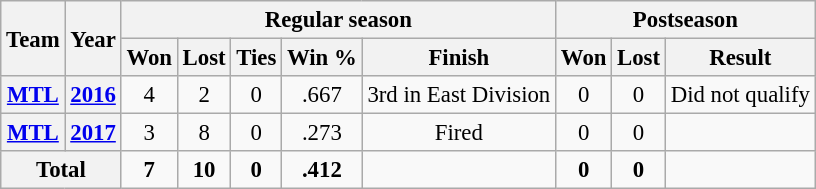<table class="wikitable" style="font-size: 95%; text-align:center;">
<tr>
<th rowspan="2">Team</th>
<th rowspan="2">Year</th>
<th colspan="5">Regular season</th>
<th colspan="3">Postseason</th>
</tr>
<tr>
<th>Won</th>
<th>Lost</th>
<th>Ties</th>
<th>Win %</th>
<th>Finish</th>
<th>Won</th>
<th>Lost</th>
<th>Result</th>
</tr>
<tr>
<th><a href='#'>MTL</a></th>
<th><a href='#'>2016</a></th>
<td>4</td>
<td>2</td>
<td>0</td>
<td>.667</td>
<td>3rd in East Division</td>
<td>0</td>
<td>0</td>
<td>Did not qualify</td>
</tr>
<tr>
<th><a href='#'>MTL</a></th>
<th><a href='#'>2017</a></th>
<td>3</td>
<td>8</td>
<td>0</td>
<td>.273</td>
<td>Fired</td>
<td>0</td>
<td>0</td>
<td></td>
</tr>
<tr>
<th colspan="2"><strong>Total</strong></th>
<td><strong>7</strong></td>
<td><strong>10</strong></td>
<td><strong>0</strong></td>
<td><strong>.412</strong></td>
<td></td>
<td><strong>0</strong></td>
<td><strong>0</strong></td>
<td></td>
</tr>
</table>
